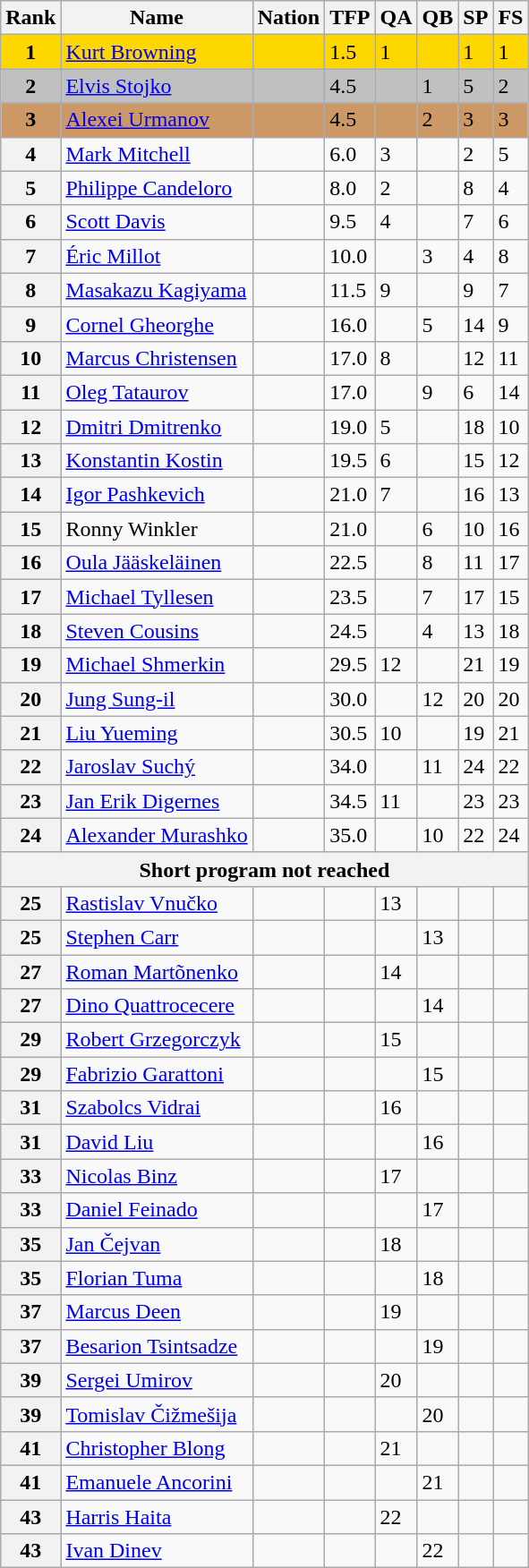<table class="wikitable">
<tr>
<th>Rank</th>
<th>Name</th>
<th>Nation</th>
<th>TFP</th>
<th>QA</th>
<th>QB</th>
<th>SP</th>
<th>FS</th>
</tr>
<tr style="background:gold;">
<td style="text-align:center;"><strong>1</strong></td>
<td><a href='#'>Kurt Browning</a></td>
<td></td>
<td>1.5</td>
<td>1</td>
<td></td>
<td>1</td>
<td>1</td>
</tr>
<tr style="background:silver;">
<td style="text-align:center;"><strong>2</strong></td>
<td><a href='#'>Elvis Stojko</a></td>
<td></td>
<td>4.5</td>
<td></td>
<td>1</td>
<td>5</td>
<td>2</td>
</tr>
<tr style="background:#c96;">
<td style="text-align:center;"><strong>3</strong></td>
<td><a href='#'>Alexei Urmanov</a></td>
<td></td>
<td>4.5</td>
<td></td>
<td>2</td>
<td>3</td>
<td>3</td>
</tr>
<tr>
<th>4</th>
<td><a href='#'>Mark Mitchell</a></td>
<td></td>
<td>6.0</td>
<td>3</td>
<td></td>
<td>2</td>
<td>5</td>
</tr>
<tr>
<th>5</th>
<td><a href='#'>Philippe Candeloro</a></td>
<td></td>
<td>8.0</td>
<td>2</td>
<td></td>
<td>8</td>
<td>4</td>
</tr>
<tr>
<th>6</th>
<td><a href='#'>Scott Davis</a></td>
<td></td>
<td>9.5</td>
<td>4</td>
<td></td>
<td>7</td>
<td>6</td>
</tr>
<tr>
<th>7</th>
<td><a href='#'>Éric Millot</a></td>
<td></td>
<td>10.0</td>
<td></td>
<td>3</td>
<td>4</td>
<td>8</td>
</tr>
<tr>
<th>8</th>
<td><a href='#'>Masakazu Kagiyama</a></td>
<td></td>
<td>11.5</td>
<td>9</td>
<td></td>
<td>9</td>
<td>7</td>
</tr>
<tr>
<th>9</th>
<td><a href='#'>Cornel Gheorghe</a></td>
<td></td>
<td>16.0</td>
<td></td>
<td>5</td>
<td>14</td>
<td>9</td>
</tr>
<tr>
<th>10</th>
<td><a href='#'>Marcus Christensen</a></td>
<td></td>
<td>17.0</td>
<td>8</td>
<td></td>
<td>12</td>
<td>11</td>
</tr>
<tr>
<th>11</th>
<td><a href='#'>Oleg Tataurov</a></td>
<td></td>
<td>17.0</td>
<td></td>
<td>9</td>
<td>6</td>
<td>14</td>
</tr>
<tr>
<th>12</th>
<td><a href='#'>Dmitri Dmitrenko</a></td>
<td></td>
<td>19.0</td>
<td>5</td>
<td></td>
<td>18</td>
<td>10</td>
</tr>
<tr>
<th>13</th>
<td><a href='#'>Konstantin Kostin</a></td>
<td></td>
<td>19.5</td>
<td>6</td>
<td></td>
<td>15</td>
<td>12</td>
</tr>
<tr>
<th>14</th>
<td><a href='#'>Igor Pashkevich</a></td>
<td></td>
<td>21.0</td>
<td>7</td>
<td></td>
<td>16</td>
<td>13</td>
</tr>
<tr>
<th>15</th>
<td>Ronny Winkler</td>
<td></td>
<td>21.0</td>
<td></td>
<td>6</td>
<td>10</td>
<td>16</td>
</tr>
<tr>
<th>16</th>
<td><a href='#'>Oula Jääskeläinen</a></td>
<td></td>
<td>22.5</td>
<td></td>
<td>8</td>
<td>11</td>
<td>17</td>
</tr>
<tr>
<th>17</th>
<td><a href='#'>Michael Tyllesen</a></td>
<td></td>
<td>23.5</td>
<td></td>
<td>7</td>
<td>17</td>
<td>15</td>
</tr>
<tr>
<th>18</th>
<td><a href='#'>Steven Cousins</a></td>
<td></td>
<td>24.5</td>
<td></td>
<td>4</td>
<td>13</td>
<td>18</td>
</tr>
<tr>
<th>19</th>
<td><a href='#'>Michael Shmerkin</a></td>
<td></td>
<td>29.5</td>
<td>12</td>
<td></td>
<td>21</td>
<td>19</td>
</tr>
<tr>
<th>20</th>
<td><a href='#'>Jung Sung-il</a></td>
<td></td>
<td>30.0</td>
<td></td>
<td>12</td>
<td>20</td>
<td>20</td>
</tr>
<tr>
<th>21</th>
<td><a href='#'>Liu Yueming</a></td>
<td></td>
<td>30.5</td>
<td>10</td>
<td></td>
<td>19</td>
<td>21</td>
</tr>
<tr>
<th>22</th>
<td><a href='#'>Jaroslav Suchý</a></td>
<td></td>
<td>34.0</td>
<td></td>
<td>11</td>
<td>24</td>
<td>22</td>
</tr>
<tr>
<th>23</th>
<td><a href='#'>Jan Erik Digernes</a></td>
<td></td>
<td>34.5</td>
<td>11</td>
<td></td>
<td>23</td>
<td>23</td>
</tr>
<tr>
<th>24</th>
<td><a href='#'>Alexander Murashko</a></td>
<td></td>
<td>35.0</td>
<td></td>
<td>10</td>
<td>22</td>
<td>24</td>
</tr>
<tr>
<th colspan=8>Short program not reached</th>
</tr>
<tr>
<th>25</th>
<td><a href='#'>Rastislav Vnučko</a></td>
<td></td>
<td></td>
<td>13</td>
<td></td>
<td></td>
<td></td>
</tr>
<tr>
<th>25</th>
<td><a href='#'>Stephen Carr</a></td>
<td></td>
<td></td>
<td></td>
<td>13</td>
<td></td>
<td></td>
</tr>
<tr>
<th>27</th>
<td><a href='#'>Roman Martõnenko</a></td>
<td></td>
<td></td>
<td>14</td>
<td></td>
<td></td>
<td></td>
</tr>
<tr>
<th>27</th>
<td><a href='#'>Dino Quattrocecere</a></td>
<td></td>
<td></td>
<td></td>
<td>14</td>
<td></td>
<td></td>
</tr>
<tr>
<th>29</th>
<td><a href='#'>Robert Grzegorczyk</a></td>
<td></td>
<td></td>
<td>15</td>
<td></td>
<td></td>
<td></td>
</tr>
<tr>
<th>29</th>
<td><a href='#'>Fabrizio Garattoni</a></td>
<td></td>
<td></td>
<td></td>
<td>15</td>
<td></td>
<td></td>
</tr>
<tr>
<th>31</th>
<td><a href='#'>Szabolcs Vidrai</a></td>
<td></td>
<td></td>
<td>16</td>
<td></td>
<td></td>
<td></td>
</tr>
<tr>
<th>31</th>
<td><a href='#'>David Liu</a></td>
<td></td>
<td></td>
<td></td>
<td>16</td>
<td></td>
<td></td>
</tr>
<tr>
<th>33</th>
<td><a href='#'>Nicolas Binz</a></td>
<td></td>
<td></td>
<td>17</td>
<td></td>
<td></td>
<td></td>
</tr>
<tr>
<th>33</th>
<td><a href='#'>Daniel Feinado</a></td>
<td></td>
<td></td>
<td></td>
<td>17</td>
<td></td>
<td></td>
</tr>
<tr>
<th>35</th>
<td><a href='#'>Jan Čejvan</a></td>
<td></td>
<td></td>
<td>18</td>
<td></td>
<td></td>
<td></td>
</tr>
<tr>
<th>35</th>
<td><a href='#'>Florian Tuma</a></td>
<td></td>
<td></td>
<td></td>
<td>18</td>
<td></td>
<td></td>
</tr>
<tr>
<th>37</th>
<td><a href='#'>Marcus Deen</a></td>
<td></td>
<td></td>
<td>19</td>
<td></td>
<td></td>
<td></td>
</tr>
<tr>
<th>37</th>
<td><a href='#'>Besarion Tsintsadze</a></td>
<td></td>
<td></td>
<td></td>
<td>19</td>
<td></td>
<td></td>
</tr>
<tr>
<th>39</th>
<td><a href='#'>Sergei Umirov</a></td>
<td></td>
<td></td>
<td>20</td>
<td></td>
<td></td>
<td></td>
</tr>
<tr>
<th>39</th>
<td><a href='#'>Tomislav Čižmešija</a></td>
<td></td>
<td></td>
<td></td>
<td>20</td>
<td></td>
<td></td>
</tr>
<tr>
<th>41</th>
<td><a href='#'>Christopher Blong</a></td>
<td></td>
<td></td>
<td>21</td>
<td></td>
<td></td>
<td></td>
</tr>
<tr>
<th>41</th>
<td><a href='#'>Emanuele Ancorini</a></td>
<td></td>
<td></td>
<td></td>
<td>21</td>
<td></td>
<td></td>
</tr>
<tr>
<th>43</th>
<td><a href='#'>Harris Haita</a></td>
<td></td>
<td></td>
<td>22</td>
<td></td>
<td></td>
<td></td>
</tr>
<tr>
<th>43</th>
<td><a href='#'>Ivan Dinev</a></td>
<td></td>
<td></td>
<td></td>
<td>22</td>
<td></td>
<td></td>
</tr>
</table>
